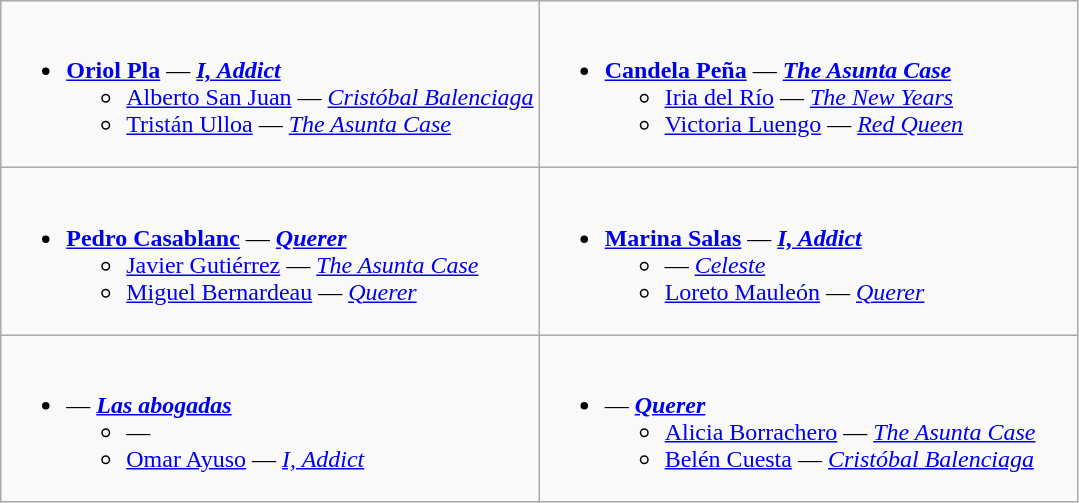<table class=wikitable>
<tr>
<td style="vertical-align:top;" width="50%"><br><ul><li><strong><a href='#'>Oriol Pla</a></strong> — <strong><em><a href='#'>I, Addict</a></em></strong><ul><li><a href='#'>Alberto San Juan</a> — <em><a href='#'>Cristóbal Balenciaga</a></em></li><li><a href='#'>Tristán Ulloa</a> — <em><a href='#'>The Asunta Case</a></em></li></ul></li></ul></td>
<td style="vertical-align:top;" width="50%"><br><ul><li><strong><a href='#'>Candela Peña</a></strong> — <strong><em><a href='#'>The Asunta Case</a></em></strong><ul><li><a href='#'>Iria del Río</a> — <em><a href='#'>The New Years</a></em></li><li><a href='#'>Victoria Luengo</a> — <em><a href='#'>Red Queen</a></em></li></ul></li></ul></td>
</tr>
<tr>
<td style="vertical-align:top;" width="50%"><br><ul><li><strong><a href='#'>Pedro Casablanc</a></strong> — <strong><em><a href='#'>Querer</a></em></strong><ul><li><a href='#'>Javier Gutiérrez</a> — <em><a href='#'>The Asunta Case</a></em></li><li><a href='#'>Miguel Bernardeau</a> — <em><a href='#'>Querer</a></em></li></ul></li></ul></td>
<td style="vertical-align:top;" width="50%"><br><ul><li><strong><a href='#'>Marina Salas</a></strong> — <strong><em><a href='#'>I, Addict</a></em></strong><ul><li> — <em><a href='#'>Celeste</a></em></li><li><a href='#'>Loreto Mauleón</a> — <em><a href='#'>Querer</a></em></li></ul></li></ul></td>
</tr>
<tr>
<td style="vertical-align:top;" width="50%"><br><ul><li><strong></strong> — <strong><em><a href='#'>Las abogadas</a></em></strong><ul><li> — <em></em></li><li><a href='#'>Omar Ayuso</a> — <em><a href='#'>I, Addict</a></em></li></ul></li></ul></td>
<td style="vertical-align:top;" width="50%"><br><ul><li><strong></strong> — <strong><em><a href='#'>Querer</a></em></strong><ul><li><a href='#'>Alicia Borrachero</a> — <em><a href='#'>The Asunta Case</a></em></li><li><a href='#'>Belén Cuesta</a> — <em><a href='#'>Cristóbal Balenciaga</a></em></li></ul></li></ul></td>
</tr>
</table>
